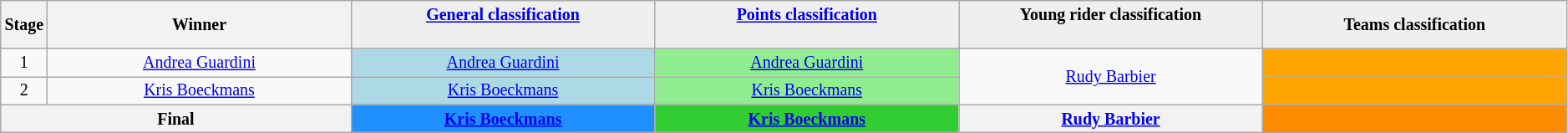<table class="wikitable" style="text-align: center; font-size:smaller;">
<tr style="background-color: #efefef;">
<th width="1%">Stage</th>
<th width="19.8%">Winner</th>
<th style="background:#EFEFEF;" width="19.8%"><a href='#'>General classification</a><br><br></th>
<th style="background:#EFEFEF;" width="19.8%"><a href='#'>Points classification</a><br><br></th>
<th style="background:#EFEFEF;" width="19.8%">Young rider classification<br><br></th>
<th style="background:#EFEFEF;" width="19.8%">Teams classification</th>
</tr>
<tr>
<td>1</td>
<td><a href='#'>Andrea Guardini</a></td>
<td style="background:lightblue;"><a href='#'>Andrea Guardini</a></td>
<td style="background:lightgreen;"><a href='#'>Andrea Guardini</a></td>
<td style="background:offwhite;" rowspan=2><a href='#'>Rudy Barbier</a></td>
<td style="background:orange;"></td>
</tr>
<tr>
<td>2</td>
<td><a href='#'>Kris Boeckmans</a></td>
<td style="background:lightblue;"><a href='#'>Kris Boeckmans</a></td>
<td style="background:lightgreen;"><a href='#'>Kris Boeckmans</a></td>
<td style="background:orange;"></td>
</tr>
<tr>
<th colspan=2>Final</th>
<th style="background:dodgerblue;"><a href='#'>Kris Boeckmans</a></th>
<th style="background:limegreen;"><a href='#'>Kris Boeckmans</a></th>
<th style="background:offwhite;"><a href='#'>Rudy Barbier</a></th>
<th style="background:#FF8C00;"></th>
</tr>
</table>
